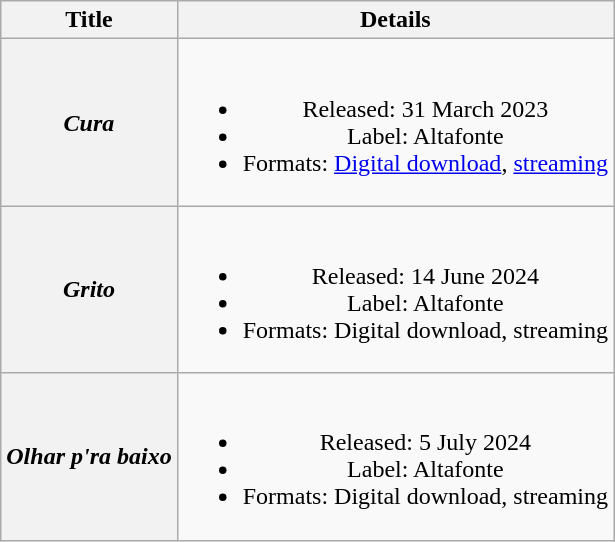<table class="wikitable plainrowheaders" style="text-align:center">
<tr>
<th scope="col">Title</th>
<th scope="col">Details</th>
</tr>
<tr>
<th scope="row"><em>Cura</em></th>
<td><br><ul><li>Released: 31 March 2023</li><li>Label: Altafonte</li><li>Formats: <a href='#'>Digital download</a>, <a href='#'>streaming</a></li></ul></td>
</tr>
<tr>
<th scope="row"><em>Grito</em></th>
<td><br><ul><li>Released: 14 June 2024</li><li>Label: Altafonte</li><li>Formats: Digital download, streaming</li></ul></td>
</tr>
<tr>
<th scope="row"><em>Olhar p'ra baixo</em></th>
<td><br><ul><li>Released: 5 July 2024</li><li>Label: Altafonte</li><li>Formats: Digital download, streaming</li></ul></td>
</tr>
</table>
